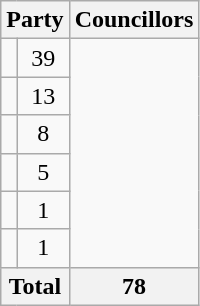<table class="wikitable">
<tr>
<th colspan=2>Party</th>
<th>Councillors</th>
</tr>
<tr>
<td></td>
<td align=center>39</td>
</tr>
<tr>
<td></td>
<td align=center>13</td>
</tr>
<tr>
<td></td>
<td align=center>8</td>
</tr>
<tr>
<td></td>
<td align=center>5</td>
</tr>
<tr>
<td></td>
<td align=center>1</td>
</tr>
<tr>
<td></td>
<td align="center">1</td>
</tr>
<tr>
<th colspan="2">Total</th>
<th>78</th>
</tr>
</table>
